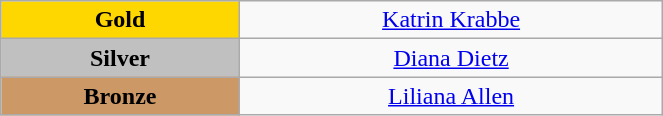<table class="wikitable" style="text-align:center; " width="35%">
<tr>
<td bgcolor="gold"><strong>Gold</strong></td>
<td><a href='#'>Katrin Krabbe</a><br>  <small><em></em></small></td>
</tr>
<tr>
<td bgcolor="silver"><strong>Silver</strong></td>
<td><a href='#'>Diana Dietz</a><br>  <small><em></em></small></td>
</tr>
<tr>
<td bgcolor="CC9966"><strong>Bronze</strong></td>
<td><a href='#'>Liliana Allen</a><br>  <small><em></em></small></td>
</tr>
</table>
